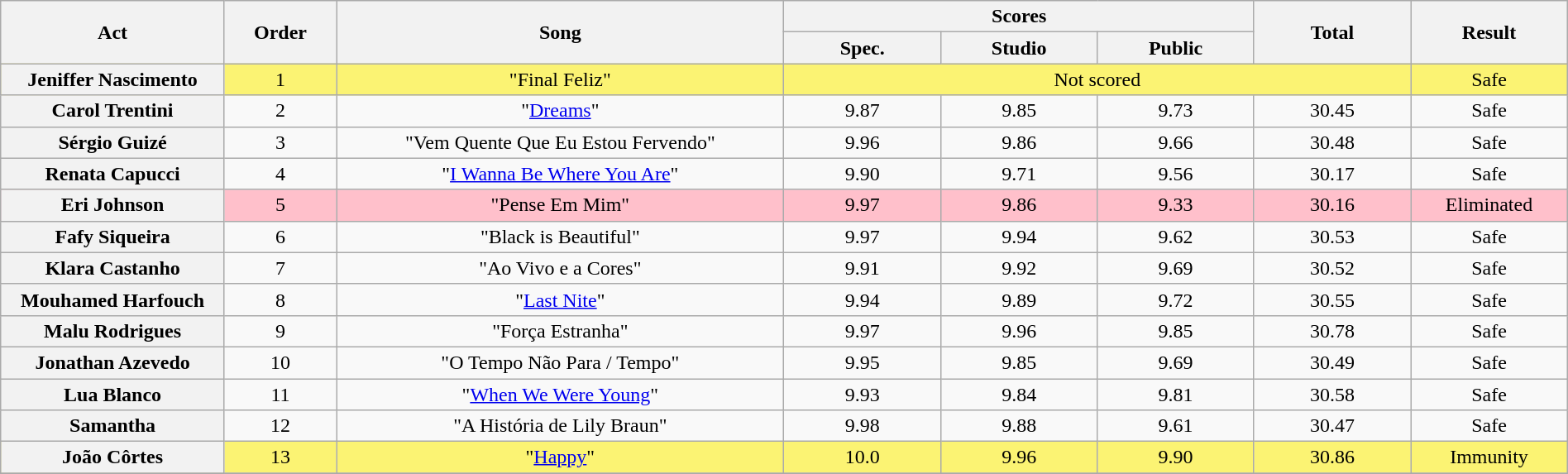<table class="wikitable plainrowheaders" style="text-align:center; width:100%;">
<tr>
<th scope="col" rowspan=2 width="10.0%">Act</th>
<th scope="col" rowspan=2 width="05.0%">Order</th>
<th scope="col" rowspan=2 width="20.0%">Song</th>
<th scope="col" colspan=3 width="20.0%">Scores</th>
<th scope="col" rowspan=2 width="07.0%">Total</th>
<th scope="col" rowspan=2 width="07.0%">Result</th>
</tr>
<tr>
<th scope="col" width="07.0%">Spec.</th>
<th scope="col" width="07.0%">Studio</th>
<th scope="col" width="07.0%">Public</th>
</tr>
<tr bgcolor=FBF373>
<th scope="row">Jeniffer Nascimento</th>
<td>1</td>
<td>"Final Feliz"</td>
<td colspan=4>Not scored</td>
<td>Safe</td>
</tr>
<tr>
<th scope="row">Carol Trentini</th>
<td>2</td>
<td>"<a href='#'>Dreams</a>"</td>
<td>9.87 </td>
<td>9.85</td>
<td>9.73</td>
<td>30.45</td>
<td>Safe</td>
</tr>
<tr>
<th scope="row">Sérgio Guizé</th>
<td>3</td>
<td>"Vem Quente Que Eu Estou Fervendo"</td>
<td>9.96 </td>
<td>9.86</td>
<td>9.66</td>
<td>30.48</td>
<td>Safe</td>
</tr>
<tr>
<th scope="row">Renata Capucci</th>
<td>4</td>
<td>"<a href='#'>I Wanna Be Where You Are</a>"</td>
<td>9.90 </td>
<td>9.71</td>
<td>9.56</td>
<td>30.17</td>
<td>Safe</td>
</tr>
<tr bgcolor=FFC0CB>
<th scope="row">Eri Johnson</th>
<td>5</td>
<td>"Pense Em Mim"</td>
<td>9.97 </td>
<td>9.86</td>
<td>9.33</td>
<td>30.16</td>
<td>Eliminated</td>
</tr>
<tr>
<th scope="row">Fafy Siqueira</th>
<td>6</td>
<td>"Black is Beautiful"</td>
<td>9.97 </td>
<td>9.94</td>
<td>9.62</td>
<td>30.53</td>
<td>Safe</td>
</tr>
<tr>
<th scope="row">Klara Castanho</th>
<td>7</td>
<td>"Ao Vivo e a Cores"</td>
<td>9.91 </td>
<td>9.92</td>
<td>9.69</td>
<td>30.52</td>
<td>Safe</td>
</tr>
<tr>
<th scope="row">Mouhamed Harfouch</th>
<td>8</td>
<td>"<a href='#'>Last Nite</a>"</td>
<td>9.94 </td>
<td>9.89</td>
<td>9.72</td>
<td>30.55</td>
<td>Safe</td>
</tr>
<tr>
<th scope="row">Malu Rodrigues</th>
<td>9</td>
<td>"Força Estranha"</td>
<td>9.97 </td>
<td>9.96</td>
<td>9.85</td>
<td>30.78</td>
<td>Safe</td>
</tr>
<tr>
<th scope="row">Jonathan Azevedo</th>
<td>10</td>
<td>"O Tempo Não Para / Tempo"</td>
<td>9.95 </td>
<td>9.85</td>
<td>9.69</td>
<td>30.49</td>
<td>Safe</td>
</tr>
<tr>
<th scope="row">Lua Blanco</th>
<td>11</td>
<td>"<a href='#'>When We Were Young</a>"</td>
<td>9.93 </td>
<td>9.84</td>
<td>9.81</td>
<td>30.58</td>
<td>Safe</td>
</tr>
<tr>
<th scope="row">Samantha</th>
<td>12</td>
<td>"A História de Lily Braun"</td>
<td>9.98 </td>
<td>9.88</td>
<td>9.61</td>
<td>30.47</td>
<td>Safe</td>
</tr>
<tr bgcolor=FBF373>
<th scope="row">João Côrtes</th>
<td>13</td>
<td>"<a href='#'>Happy</a>"</td>
<td>10.0 </td>
<td>9.96</td>
<td>9.90</td>
<td>30.86</td>
<td>Immunity</td>
</tr>
<tr>
</tr>
</table>
